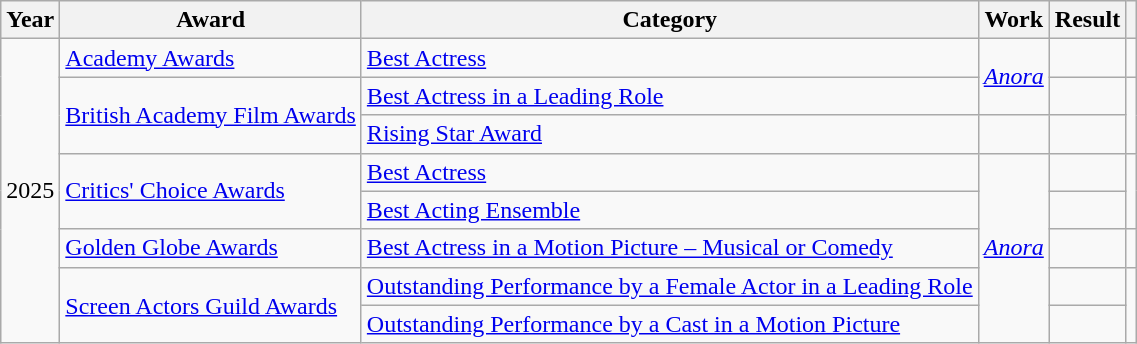<table class="wikitable sortable">
<tr>
<th>Year</th>
<th>Award</th>
<th>Category</th>
<th>Work</th>
<th>Result</th>
<th class="unsortable"></th>
</tr>
<tr>
<td rowspan="8" align="center">2025</td>
<td><a href='#'>Academy Awards</a></td>
<td><a href='#'>Best Actress</a></td>
<td rowspan="2"><em><a href='#'>Anora</a></em></td>
<td></td>
<td align="center"></td>
</tr>
<tr>
<td rowspan="2"><a href='#'>British Academy Film Awards</a></td>
<td><a href='#'>Best Actress in a Leading Role</a></td>
<td></td>
<td rowspan="2" style="text-align:center;"></td>
</tr>
<tr>
<td><a href='#'>Rising Star Award</a></td>
<td></td>
<td></td>
</tr>
<tr>
<td rowspan="2"><a href='#'>Critics' Choice Awards</a></td>
<td><a href='#'>Best Actress</a></td>
<td rowspan="5"><em><a href='#'>Anora</a></em></td>
<td></td>
<td rowspan="2" style="text-align:center;"></td>
</tr>
<tr>
<td><a href='#'>Best Acting Ensemble</a></td>
<td></td>
</tr>
<tr>
<td><a href='#'>Golden Globe Awards</a></td>
<td><a href='#'>Best Actress in a Motion Picture – Musical or Comedy</a></td>
<td></td>
<td align="center"></td>
</tr>
<tr>
<td rowspan="2"><a href='#'>Screen Actors Guild Awards</a></td>
<td><a href='#'>Outstanding Performance by a Female Actor in a Leading Role</a></td>
<td></td>
<td rowspan="2" style="text-align:center;"></td>
</tr>
<tr>
<td><a href='#'>Outstanding Performance by a Cast in a Motion Picture</a></td>
<td></td>
</tr>
</table>
